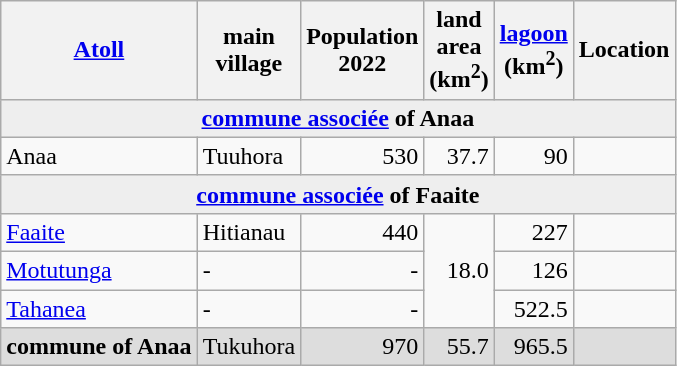<table class="wikitable">
<tr>
<th><a href='#'>Atoll</a></th>
<th>main<br>village</th>
<th>Population<br>2022</th>
<th>land<br>area<br>(km<sup>2</sup>)</th>
<th><a href='#'>lagoon</a><br>(km<sup>2</sup>)</th>
<th>Location</th>
</tr>
<tr>
<td style="background: #EEE;" colspan="6" align="center"><strong><a href='#'>commune associée</a> of Anaa</strong></td>
</tr>
<tr>
<td>Anaa</td>
<td>Tuuhora</td>
<td align="right">530</td>
<td align="right">37.7</td>
<td align="right">90</td>
<td></td>
</tr>
<tr>
<td style="background: #EEE;" colspan="6" align="center"><strong><a href='#'>commune associée</a> of Faaite</strong></td>
</tr>
<tr>
<td><a href='#'>Faaite</a></td>
<td>Hitianau</td>
<td align="right">440</td>
<td rowspan=3 align="right">18.0</td>
<td align="right">227</td>
<td></td>
</tr>
<tr>
<td><a href='#'>Motutunga</a></td>
<td>-</td>
<td align="right">-</td>
<td align="right">126</td>
<td></td>
</tr>
<tr>
<td><a href='#'>Tahanea</a></td>
<td>-</td>
<td align="right">-</td>
<td align="right">522.5</td>
<td></td>
</tr>
<tr style="background: #DDD;">
<td><strong>commune of Anaa</strong></td>
<td>Tukuhora</td>
<td align="right">970</td>
<td align="right">55.7</td>
<td align="right">965.5</td>
<td></td>
</tr>
</table>
